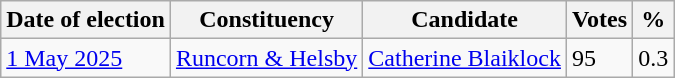<table class="wikitable">
<tr>
<th>Date of election</th>
<th>Constituency</th>
<th>Candidate</th>
<th>Votes</th>
<th>%</th>
</tr>
<tr>
<td><a href='#'>1 May 2025</a></td>
<td><a href='#'>Runcorn & Helsby</a></td>
<td><a href='#'>Catherine Blaiklock</a></td>
<td>95</td>
<td>0.3</td>
</tr>
</table>
